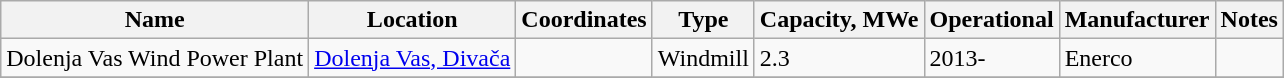<table class="wikitable sortable">
<tr>
<th>Name</th>
<th>Location</th>
<th>Coordinates</th>
<th>Type</th>
<th>Capacity, MWe</th>
<th>Operational</th>
<th>Manufacturer</th>
<th>Notes</th>
</tr>
<tr>
<td>Dolenja Vas Wind Power Plant</td>
<td><a href='#'>Dolenja Vas, Divača</a></td>
<td></td>
<td>Windmill</td>
<td>2.3</td>
<td>2013-</td>
<td>Enerco</td>
<td></td>
</tr>
<tr>
</tr>
</table>
